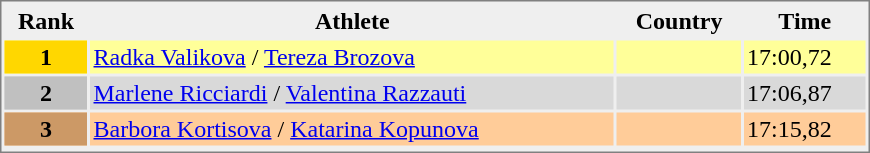<table style="border-style:solid; border-width:1px; border-color:#808080; background-color:#EFEFEF;" cellpadding="2" cellspacing="2" width="580">
<tr>
<th>Rank</th>
<th>Athlete</th>
<th>Country</th>
<th>Time</th>
</tr>
<tr align="center" bgcolor="#FFFF99" valign="top">
<th style="background:#ffd700;">1</th>
<td align="left"><a href='#'>Radka Valikova</a> / <a href='#'>Tereza Brozova</a></td>
<td align="left"></td>
<td align="left">17:00,72</td>
</tr>
<tr align="center" bgcolor="#D9D9D9" valign="top">
<th style="background:#c0c0c0;">2</th>
<td align="left"><a href='#'>Marlene Ricciardi</a> / <a href='#'>Valentina Razzauti</a></td>
<td align="left"></td>
<td align="left">17:06,87</td>
</tr>
<tr align="center" bgcolor="#FFCC99" valign="top">
<th style="background:#cc9966;">3</th>
<td align="left"><a href='#'>Barbora Kortisova</a> / <a href='#'>Katarina Kopunova</a></td>
<td align="left"></td>
<td align="left">17:15,82</td>
</tr>
<tr align="center" bgcolor="#FFFFFF" valign="top">
</tr>
</table>
